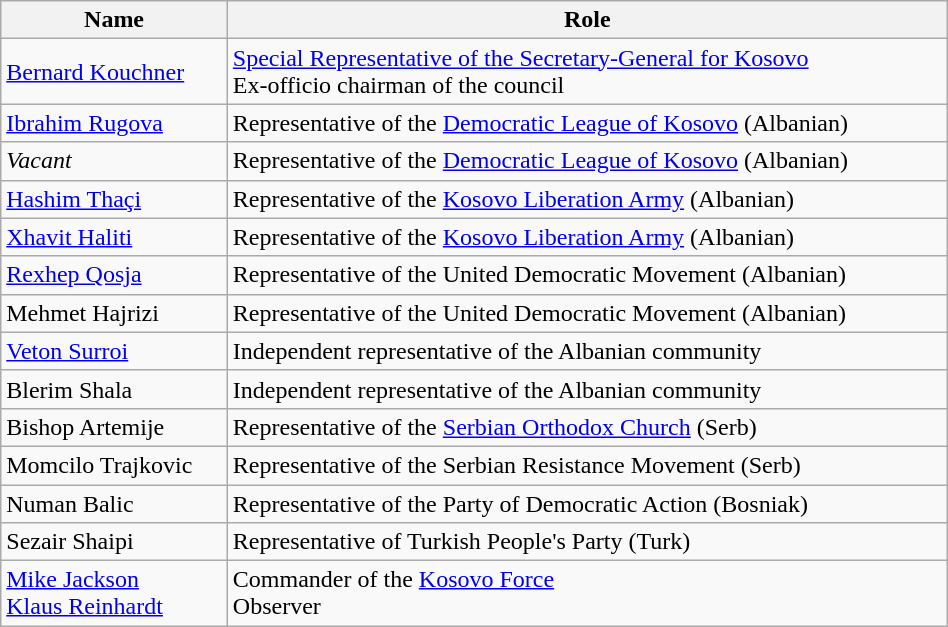<table class="wikitable" style="width:50%;">
<tr>
<th>Name</th>
<th>Role</th>
</tr>
<tr>
<td><a href='#'>Bernard Kouchner</a></td>
<td><a href='#'>Special Representative of the Secretary-General for Kosovo</a><br>Ex-officio chairman of the council</td>
</tr>
<tr>
<td><a href='#'>Ibrahim Rugova</a></td>
<td>Representative of the <a href='#'>Democratic League of Kosovo</a> (Albanian)<br></td>
</tr>
<tr>
<td><em>Vacant</em></td>
<td>Representative of the <a href='#'>Democratic League of Kosovo</a> (Albanian)</td>
</tr>
<tr>
<td><a href='#'>Hashim Thaçi</a></td>
<td>Representative of the <a href='#'>Kosovo Liberation Army</a> (Albanian)</td>
</tr>
<tr>
<td><a href='#'>Xhavit Haliti</a></td>
<td>Representative of the <a href='#'>Kosovo Liberation Army</a> (Albanian)</td>
</tr>
<tr>
<td><a href='#'>Rexhep Qosja</a></td>
<td>Representative of the United Democratic Movement (Albanian)</td>
</tr>
<tr>
<td>Mehmet Hajrizi</td>
<td>Representative of the United Democratic Movement (Albanian)</td>
</tr>
<tr>
<td><a href='#'>Veton Surroi</a></td>
<td>Independent representative of the Albanian  community</td>
</tr>
<tr>
<td>Blerim Shala</td>
<td>Independent representative of the Albanian  community</td>
</tr>
<tr>
<td>Bishop Artemije</td>
<td>Representative of the <a href='#'>Serbian Orthodox Church</a> (Serb)</td>
</tr>
<tr>
<td>Momcilo Trajkovic</td>
<td>Representative of the Serbian Resistance Movement (Serb)</td>
</tr>
<tr>
<td>Numan Balic</td>
<td>Representative of the Party of Democratic Action (Bosniak)</td>
</tr>
<tr>
<td>Sezair Shaipi</td>
<td>Representative of Turkish People's Party (Turk)</td>
</tr>
<tr>
<td><a href='#'>Mike Jackson</a><br><a href='#'>Klaus Reinhardt</a></td>
<td>Commander of the <a href='#'>Kosovo Force</a><br>Observer</td>
</tr>
</table>
